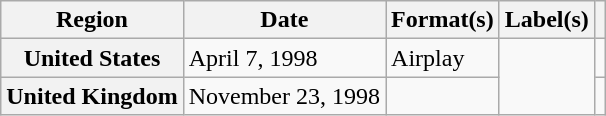<table class="wikitable plainrowheaders">
<tr>
<th scope="col">Region</th>
<th scope="col">Date</th>
<th scope="col">Format(s)</th>
<th scope="col">Label(s)</th>
<th scope="col"></th>
</tr>
<tr>
<th scope="row">United States</th>
<td>April 7, 1998</td>
<td>Airplay</td>
<td rowspan="2"></td>
<td></td>
</tr>
<tr>
<th scope="row">United Kingdom</th>
<td>November 23, 1998</td>
<td></td>
<td></td>
</tr>
</table>
